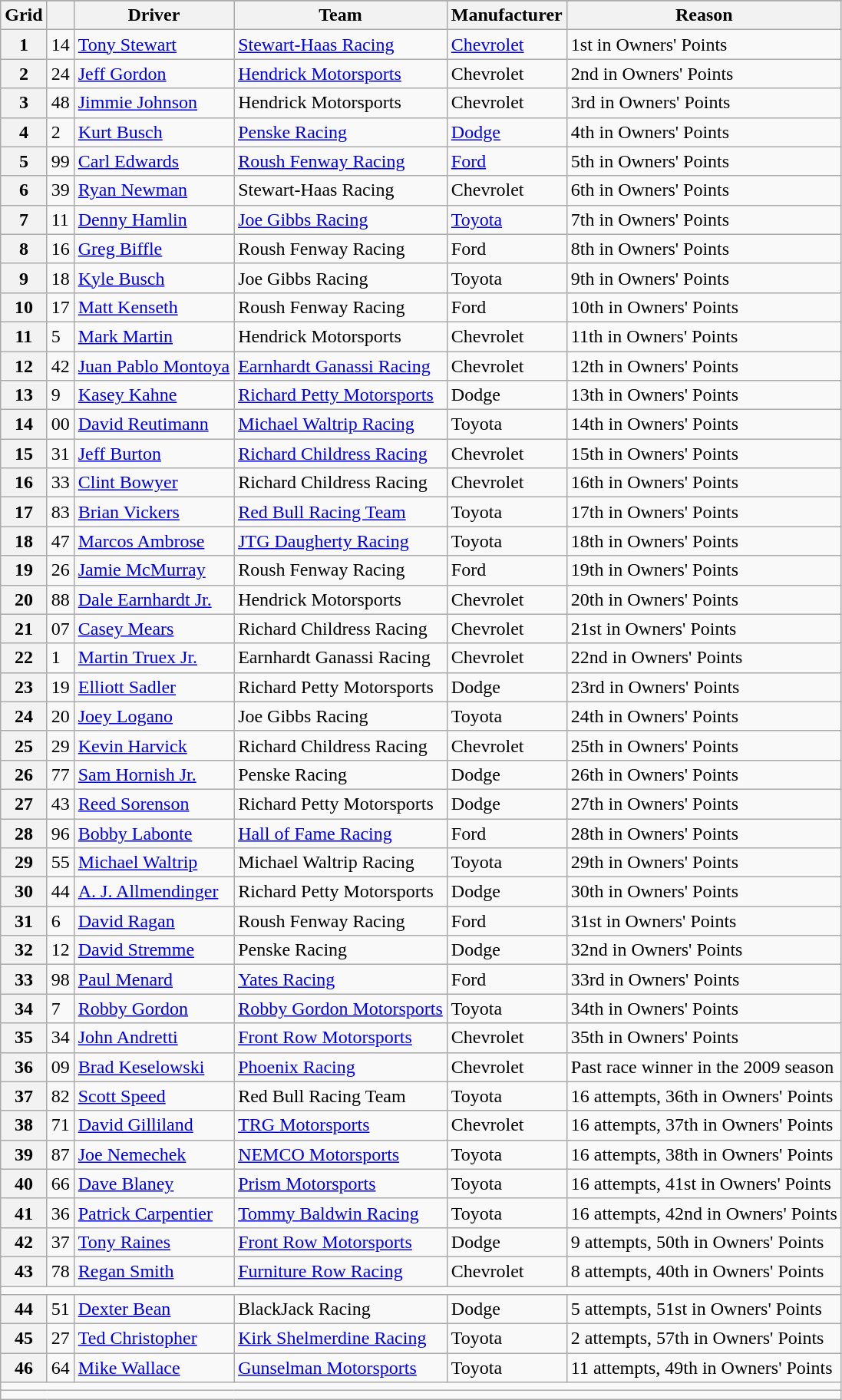<table class="wikitable">
<tr>
</tr>
<tr>
<th scope="col">Grid</th>
<th scope="col"></th>
<th scope="col">Driver</th>
<th scope="col">Team</th>
<th scope="col">Manufacturer</th>
<th scope="col">Reason</th>
</tr>
<tr>
<th scope="row">1</th>
<td>14</td>
<td><a href='#'>Tony Stewart</a></td>
<td><a href='#'>Stewart-Haas Racing</a></td>
<td><a href='#'>Chevrolet</a></td>
<td>1st in Owners' Points</td>
</tr>
<tr>
<th scope="row">2</th>
<td>24</td>
<td><a href='#'>Jeff Gordon</a></td>
<td><a href='#'>Hendrick Motorsports</a></td>
<td>Chevrolet</td>
<td>2nd in Owners' Points</td>
</tr>
<tr>
<th scope="row">3</th>
<td>48</td>
<td><a href='#'>Jimmie Johnson</a></td>
<td>Hendrick Motorsports</td>
<td>Chevrolet</td>
<td>3rd in Owners' Points</td>
</tr>
<tr>
<th scope="row">4</th>
<td>2</td>
<td><a href='#'>Kurt Busch</a></td>
<td><a href='#'>Penske Racing</a></td>
<td><a href='#'>Dodge</a></td>
<td>4th in Owners' Points</td>
</tr>
<tr>
<th scope="row">5</th>
<td>99</td>
<td><a href='#'>Carl Edwards</a></td>
<td><a href='#'>Roush Fenway Racing</a></td>
<td><a href='#'>Ford</a></td>
<td>5th in Owners' Points</td>
</tr>
<tr>
<th scope="row">6</th>
<td>39</td>
<td><a href='#'>Ryan Newman</a></td>
<td>Stewart-Haas Racing</td>
<td>Chevrolet</td>
<td>6th in Owners' Points</td>
</tr>
<tr>
<th scope="row">7</th>
<td>11</td>
<td><a href='#'>Denny Hamlin</a></td>
<td><a href='#'>Joe Gibbs Racing</a></td>
<td><a href='#'>Toyota</a></td>
<td>7th in Owners' Points</td>
</tr>
<tr>
<th scope="row">8</th>
<td>16</td>
<td><a href='#'>Greg Biffle</a></td>
<td>Roush Fenway Racing</td>
<td>Ford</td>
<td>8th in Owners' Points</td>
</tr>
<tr>
<th scope="row">9</th>
<td>18</td>
<td><a href='#'>Kyle Busch</a></td>
<td>Joe Gibbs Racing</td>
<td>Toyota</td>
<td>9th in Owners' Points</td>
</tr>
<tr>
<th scope="row">10</th>
<td>17</td>
<td><a href='#'>Matt Kenseth</a></td>
<td>Roush Fenway Racing</td>
<td>Ford</td>
<td>10th in Owners' Points</td>
</tr>
<tr>
<th scope="row">11</th>
<td>5</td>
<td><a href='#'>Mark Martin</a></td>
<td>Hendrick Motorsports</td>
<td>Chevrolet</td>
<td>11th in Owners' Points</td>
</tr>
<tr>
<th scope="row">12</th>
<td>42</td>
<td><a href='#'>Juan Pablo Montoya</a></td>
<td><a href='#'>Earnhardt Ganassi Racing</a></td>
<td>Chevrolet</td>
<td>12th in Owners' Points</td>
</tr>
<tr>
<th scope="row">13</th>
<td>9</td>
<td><a href='#'>Kasey Kahne</a></td>
<td><a href='#'>Richard Petty Motorsports</a></td>
<td>Dodge</td>
<td>13th in Owners' Points</td>
</tr>
<tr>
<th scope="row">14</th>
<td>00</td>
<td><a href='#'>David Reutimann</a></td>
<td><a href='#'>Michael Waltrip Racing</a></td>
<td>Toyota</td>
<td>14th in Owners' Points</td>
</tr>
<tr>
<th scope="row">15</th>
<td>31</td>
<td><a href='#'>Jeff Burton</a></td>
<td><a href='#'>Richard Childress Racing</a></td>
<td>Chevrolet</td>
<td>15th in Owners' Points</td>
</tr>
<tr>
<th scope="row">16</th>
<td>33</td>
<td><a href='#'>Clint Bowyer</a></td>
<td>Richard Childress Racing</td>
<td>Chevrolet</td>
<td>16th in Owners' Points</td>
</tr>
<tr>
<th scope="row">17</th>
<td>83</td>
<td><a href='#'>Brian Vickers</a></td>
<td><a href='#'>Red Bull Racing Team</a></td>
<td>Toyota</td>
<td>17th in Owners' Points</td>
</tr>
<tr>
<th scope="row">18</th>
<td>47</td>
<td><a href='#'>Marcos Ambrose</a></td>
<td><a href='#'>JTG Daugherty Racing</a></td>
<td>Toyota</td>
<td>18th in Owners' Points</td>
</tr>
<tr>
<th scope="row">19</th>
<td>26</td>
<td><a href='#'>Jamie McMurray</a></td>
<td>Roush Fenway Racing</td>
<td>Ford</td>
<td>19th in Owners' Points</td>
</tr>
<tr>
<th scope="row">20</th>
<td>88</td>
<td><a href='#'>Dale Earnhardt Jr.</a></td>
<td>Hendrick Motorsports</td>
<td>Chevrolet</td>
<td>20th in Owners' Points</td>
</tr>
<tr>
<th scope="row">21</th>
<td>07</td>
<td><a href='#'>Casey Mears</a></td>
<td>Richard Childress Racing</td>
<td>Chevrolet</td>
<td>21st in Owners' Points</td>
</tr>
<tr>
<th scope="row">22</th>
<td>1</td>
<td><a href='#'>Martin Truex Jr.</a></td>
<td>Earnhardt Ganassi Racing</td>
<td>Chevrolet</td>
<td>22nd in Owners' Points</td>
</tr>
<tr>
<th scope="row">23</th>
<td>19</td>
<td><a href='#'>Elliott Sadler</a></td>
<td>Richard Petty Motorsports</td>
<td>Dodge</td>
<td>23rd in Owners' Points</td>
</tr>
<tr>
<th scope="row">24</th>
<td>20</td>
<td><a href='#'>Joey Logano</a></td>
<td>Joe Gibbs Racing</td>
<td>Toyota</td>
<td>24th in Owners' Points</td>
</tr>
<tr>
<th scope="row">25</th>
<td>29</td>
<td><a href='#'>Kevin Harvick</a></td>
<td>Richard Childress Racing</td>
<td>Chevrolet</td>
<td>25th in Owners' Points</td>
</tr>
<tr>
<th scope="row">26</th>
<td>77</td>
<td><a href='#'>Sam Hornish Jr.</a></td>
<td>Penske Racing</td>
<td>Dodge</td>
<td>26th in Owners' Points</td>
</tr>
<tr>
<th scope="row">27</th>
<td>43</td>
<td><a href='#'>Reed Sorenson</a></td>
<td>Richard Petty Motorsports</td>
<td>Dodge</td>
<td>27th in Owners' Points</td>
</tr>
<tr>
<th scope="row">28</th>
<td>96</td>
<td><a href='#'>Bobby Labonte</a></td>
<td><a href='#'>Hall of Fame Racing</a></td>
<td>Ford</td>
<td>28th in Owners' Points</td>
</tr>
<tr>
<th scope="row">29</th>
<td>55</td>
<td><a href='#'>Michael Waltrip</a></td>
<td>Michael Waltrip Racing</td>
<td>Toyota</td>
<td>29th in Owners' Points</td>
</tr>
<tr>
<th scope="row">30</th>
<td>44</td>
<td><a href='#'>A. J. Allmendinger</a></td>
<td>Richard Petty Motorsports</td>
<td>Dodge</td>
<td>30th in Owners' Points</td>
</tr>
<tr>
<th scope="row">31</th>
<td>6</td>
<td><a href='#'>David Ragan</a></td>
<td>Roush Fenway Racing</td>
<td>Ford</td>
<td>31st in Owners' Points</td>
</tr>
<tr>
<th scope="row">32</th>
<td>12</td>
<td><a href='#'>David Stremme</a></td>
<td>Penske Racing</td>
<td>Dodge</td>
<td>32nd in Owners' Points</td>
</tr>
<tr>
<th scope="row">33</th>
<td>98</td>
<td><a href='#'>Paul Menard</a></td>
<td><a href='#'>Yates Racing</a></td>
<td>Ford</td>
<td>33rd in Owners' Points</td>
</tr>
<tr>
<th scope="row">34</th>
<td>7</td>
<td><a href='#'>Robby Gordon</a></td>
<td><a href='#'>Robby Gordon Motorsports</a></td>
<td>Toyota</td>
<td>34th in Owners' Points</td>
</tr>
<tr>
<th scope="row">35</th>
<td>34</td>
<td><a href='#'>John Andretti</a></td>
<td><a href='#'>Front Row Motorsports</a></td>
<td>Chevrolet</td>
<td>35th in Owners' Points</td>
</tr>
<tr>
<th scope="row">36</th>
<td>09</td>
<td><a href='#'>Brad Keselowski</a></td>
<td><a href='#'>Phoenix Racing</a></td>
<td>Chevrolet</td>
<td>Past race winner in the 2009 season</td>
</tr>
<tr>
<th scope="row">37</th>
<td>82</td>
<td><a href='#'>Scott Speed</a></td>
<td>Red Bull Racing Team</td>
<td>Toyota</td>
<td>16 attempts, 36th in Owners' Points</td>
</tr>
<tr>
<th scope="row">38</th>
<td>71</td>
<td><a href='#'>David Gilliland</a></td>
<td><a href='#'>TRG Motorsports</a></td>
<td>Chevrolet</td>
<td>16 attempts, 37th in Owners' Points</td>
</tr>
<tr>
<th scope="row">39</th>
<td>87</td>
<td><a href='#'>Joe Nemechek</a></td>
<td><a href='#'>NEMCO Motorsports</a></td>
<td>Toyota</td>
<td>16 attempts, 38th in Owners' Points</td>
</tr>
<tr>
<th scope="row">40</th>
<td>66</td>
<td><a href='#'>Dave Blaney</a></td>
<td><a href='#'>Prism Motorsports</a></td>
<td>Toyota</td>
<td>16 attempts, 41st in Owners' Points</td>
</tr>
<tr>
<th scope="row">41</th>
<td>36</td>
<td><a href='#'>Patrick Carpentier</a></td>
<td><a href='#'>Tommy Baldwin Racing</a></td>
<td>Toyota</td>
<td>16 attempts, 42nd in Owners' Points</td>
</tr>
<tr>
<th scope="row">42</th>
<td>37</td>
<td><a href='#'>Tony Raines</a></td>
<td><a href='#'>Front Row Motorsports</a></td>
<td>Dodge</td>
<td>9 attempts, 50th in Owners' Points</td>
</tr>
<tr>
<th scope="row">43</th>
<td>78</td>
<td><a href='#'>Regan Smith</a></td>
<td><a href='#'>Furniture Row Racing</a></td>
<td>Chevrolet</td>
<td>8 attempts, 40th in Owners' Points</td>
</tr>
<tr>
<td colspan="7"></td>
</tr>
<tr>
<th scope="row">44</th>
<td>51</td>
<td><a href='#'>Dexter Bean</a></td>
<td>BlackJack Racing</td>
<td>Dodge</td>
<td>5 attempts, 51st in Owners' Points</td>
</tr>
<tr>
<th scope="row">45</th>
<td>27</td>
<td><a href='#'>Ted Christopher</a></td>
<td><a href='#'>Kirk Shelmerdine Racing</a></td>
<td>Toyota</td>
<td>2 attempts, 57th in Owners' Points</td>
</tr>
<tr>
<th scope="row">46</th>
<td>64</td>
<td><a href='#'>Mike Wallace</a></td>
<td><a href='#'>Gunselman Motorsports</a></td>
<td>Toyota</td>
<td>11 attempts, 49th in Owners' Points</td>
</tr>
<tr>
<td colspan="7"></td>
</tr>
<tr>
<td colspan="7"></td>
</tr>
</table>
